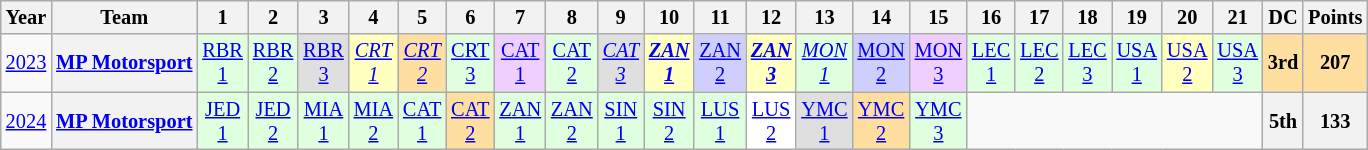<table class="wikitable" style="text-align:center; font-size:85%">
<tr>
<th scope="col">Year</th>
<th scope="col">Team</th>
<th scope="col">1</th>
<th scope="col">2</th>
<th scope="col">3</th>
<th scope="col">4</th>
<th scope="col">5</th>
<th scope="col">6</th>
<th scope="col">7</th>
<th scope="col">8</th>
<th scope="col">9</th>
<th scope="col">10</th>
<th scope="col">11</th>
<th scope="col">12</th>
<th scope="col">13</th>
<th scope="col">14</th>
<th scope="col">15</th>
<th scope="col">16</th>
<th scope="col">17</th>
<th scope="col">18</th>
<th scope="col">19</th>
<th scope="col">20</th>
<th scope="col">21</th>
<th scope="col">DC</th>
<th scope="col">Points</th>
</tr>
<tr>
<td scope="row"><a href='#'>2023</a></td>
<th><a href='#'>MP Motorsport</a></th>
<td style="background:#DFFFDF;"><a href='#'>RBR<br>1</a><br></td>
<td style="background:#DFFFDF;"><a href='#'>RBR<br>2</a><br></td>
<td style="background:#DFDFDF;"><a href='#'>RBR<br>3</a><br></td>
<td style="background:#FFFFBF;"><em><a href='#'>CRT<br>1</a></em><br></td>
<td style="background:#FFDF9F;"><em><a href='#'>CRT<br>2</a></em><br></td>
<td style="background:#DFFFDF;"><a href='#'>CRT<br>3</a><br></td>
<td style="background:#EFCFFF;"><a href='#'>CAT<br>1</a><br></td>
<td style="background:#DFFFDF;"><a href='#'>CAT<br>2</a><br></td>
<td style="background:#DFDFDF;"><em><a href='#'>CAT<br>3</a></em><br></td>
<td style="background:#FFFFBF;"><strong><em><a href='#'>ZAN<br>1</a></em></strong><br></td>
<td style="background:#CFCFFF;"><a href='#'>ZAN<br>2</a><br></td>
<td style="background:#FFFFBF;"><strong><em><a href='#'>ZAN<br>3</a></em></strong><br></td>
<td style="background:#DFFFDF;"><em><a href='#'>MON<br>1</a></em><br></td>
<td style="background:#CFCFFF;"><a href='#'>MON<br>2</a><br></td>
<td style="background:#EFCFFF;"><a href='#'>MON<br>3</a><br></td>
<td style="background:#DFFFDF;"><a href='#'>LEC<br>1</a><br></td>
<td style="background:#DFFFDF;"><a href='#'>LEC<br>2</a><br></td>
<td style="background:#DFFFDF;"><a href='#'>LEC<br>3</a><br></td>
<td style="background:#DFFFDF;"><a href='#'>USA<br>1</a><br></td>
<td style="background:#FFFFBF;"><a href='#'>USA<br>2</a><br></td>
<td style="background:#DFFFDF;"><a href='#'>USA<br>3</a><br></td>
<th style="background:#FFDF9F;">3rd</th>
<th style="background:#FFDF9F;">207</th>
</tr>
<tr>
<td scope="row"><a href='#'>2024</a></td>
<th><a href='#'>MP Motorsport</a></th>
<td style="background:#DFFFDF;"><a href='#'>JED<br>1</a><br></td>
<td style="background:#DFFFDF;"><a href='#'>JED<br>2</a><br></td>
<td style="background:#DFFFDF;"><a href='#'>MIA<br>1</a><br></td>
<td style="background:#DFFFDF;"><a href='#'>MIA<br>2</a><br></td>
<td style="background:#DFFFDF;"><a href='#'>CAT<br>1</a><br></td>
<td style="background:#FFDF9F;"><a href='#'>CAT<br>2</a><br></td>
<td style="background:#DFFFDF;"><a href='#'>ZAN<br>1</a><br></td>
<td style="background:#DFFFDF;"><a href='#'>ZAN<br>2</a><br></td>
<td style="background:#DFFFDF;"><a href='#'>SIN<br>1</a><br></td>
<td style="background:#DFFFDF;"><a href='#'>SIN<br>2</a><br></td>
<td style="background:#DFFFDF;"><a href='#'>LUS<br>1</a><br></td>
<td style="background:#FFFFFF;"><a href='#'>LUS<br>2</a><br></td>
<td style="background:#DFDFDF;"><a href='#'>YMC<br>1</a><br></td>
<td style="background:#FFDF9F;"><a href='#'>YMC<br>2</a><br></td>
<td style="background:#DFFFDF;"><a href='#'>YMC<br>3</a><br></td>
<td colspan=6></td>
<th>5th</th>
<th>133</th>
</tr>
</table>
